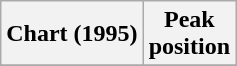<table class="wikitable sortable plainrowheaders">
<tr>
<th>Chart (1995)</th>
<th>Peak<br>position</th>
</tr>
<tr>
</tr>
</table>
